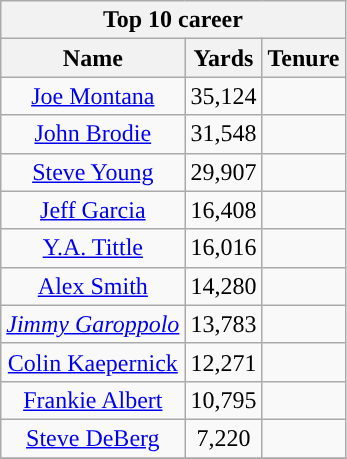<table class="wikitable" style="text-align:center">
<tr>
<th colspan="3"><strong>Top 10 career</strong></th>
</tr>
<tr>
<th><strong>Name</strong></th>
<th><strong>Yards</strong></th>
<th><strong>Tenure</strong></th>
</tr>
<tr>
<td><a href='#'>Joe Montana</a></td>
<td>35,124</td>
<td></td>
</tr>
<tr>
<td><a href='#'>John Brodie</a></td>
<td>31,548</td>
<td></td>
</tr>
<tr>
<td><a href='#'>Steve Young</a></td>
<td>29,907</td>
<td></td>
</tr>
<tr>
<td><a href='#'>Jeff Garcia</a></td>
<td>16,408</td>
<td></td>
</tr>
<tr>
<td><a href='#'>Y.A. Tittle</a></td>
<td>16,016</td>
<td></td>
</tr>
<tr>
<td><a href='#'>Alex Smith</a></td>
<td>14,280</td>
<td></td>
</tr>
<tr>
<td><em><a href='#'>Jimmy Garoppolo</a></em></td>
<td>13,783</td>
<td></td>
</tr>
<tr>
<td><a href='#'>Colin Kaepernick</a></td>
<td>12,271</td>
<td></td>
</tr>
<tr>
<td><a href='#'>Frankie Albert</a></td>
<td>10,795</td>
<td></td>
</tr>
<tr>
<td><a href='#'>Steve DeBerg</a></td>
<td>7,220</td>
<td></td>
</tr>
<tr>
</tr>
</table>
